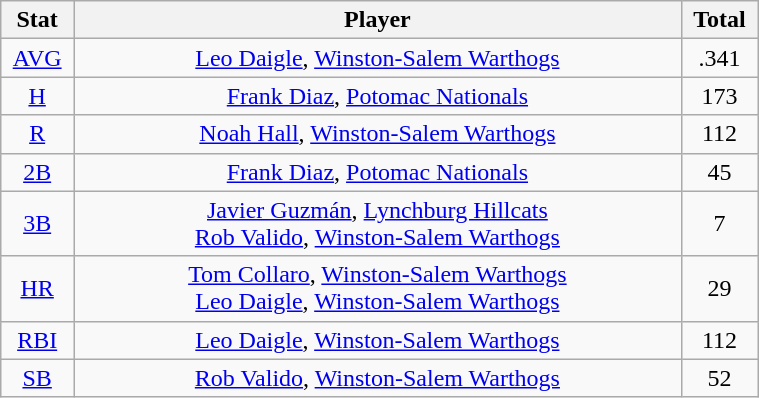<table class="wikitable" width="40%" style="text-align:center;">
<tr>
<th width="5%">Stat</th>
<th width="60%">Player</th>
<th width="5%">Total</th>
</tr>
<tr>
<td><a href='#'>AVG</a></td>
<td><a href='#'>Leo Daigle</a>, <a href='#'>Winston-Salem Warthogs</a></td>
<td>.341</td>
</tr>
<tr>
<td><a href='#'>H</a></td>
<td><a href='#'>Frank Diaz</a>, <a href='#'>Potomac Nationals</a></td>
<td>173</td>
</tr>
<tr>
<td><a href='#'>R</a></td>
<td><a href='#'>Noah Hall</a>, <a href='#'>Winston-Salem Warthogs</a></td>
<td>112</td>
</tr>
<tr>
<td><a href='#'>2B</a></td>
<td><a href='#'>Frank Diaz</a>, <a href='#'>Potomac Nationals</a></td>
<td>45</td>
</tr>
<tr>
<td><a href='#'>3B</a></td>
<td><a href='#'>Javier Guzmán</a>, <a href='#'>Lynchburg Hillcats</a> <br> <a href='#'>Rob Valido</a>, <a href='#'>Winston-Salem Warthogs</a></td>
<td>7</td>
</tr>
<tr>
<td><a href='#'>HR</a></td>
<td><a href='#'>Tom Collaro</a>, <a href='#'>Winston-Salem Warthogs</a> <br> <a href='#'>Leo Daigle</a>, <a href='#'>Winston-Salem Warthogs</a></td>
<td>29</td>
</tr>
<tr>
<td><a href='#'>RBI</a></td>
<td><a href='#'>Leo Daigle</a>, <a href='#'>Winston-Salem Warthogs</a></td>
<td>112</td>
</tr>
<tr>
<td><a href='#'>SB</a></td>
<td><a href='#'>Rob Valido</a>, <a href='#'>Winston-Salem Warthogs</a></td>
<td>52</td>
</tr>
</table>
